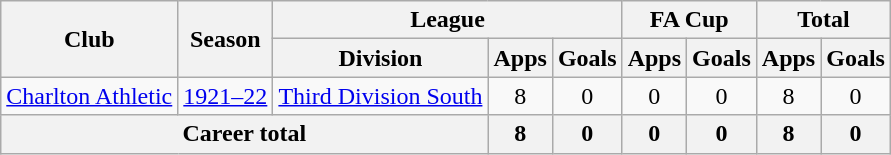<table class="wikitable" style="text-align: center;">
<tr>
<th rowspan="2">Club</th>
<th rowspan="2">Season</th>
<th colspan="3">League</th>
<th colspan="2">FA Cup</th>
<th colspan="2">Total</th>
</tr>
<tr>
<th>Division</th>
<th>Apps</th>
<th>Goals</th>
<th>Apps</th>
<th>Goals</th>
<th>Apps</th>
<th>Goals</th>
</tr>
<tr>
<td><a href='#'>Charlton Athletic</a></td>
<td><a href='#'>1921–22</a></td>
<td><a href='#'>Third Division South</a></td>
<td>8</td>
<td>0</td>
<td>0</td>
<td>0</td>
<td>8</td>
<td>0</td>
</tr>
<tr>
<th colspan="3">Career total</th>
<th>8</th>
<th>0</th>
<th>0</th>
<th>0</th>
<th>8</th>
<th>0</th>
</tr>
</table>
